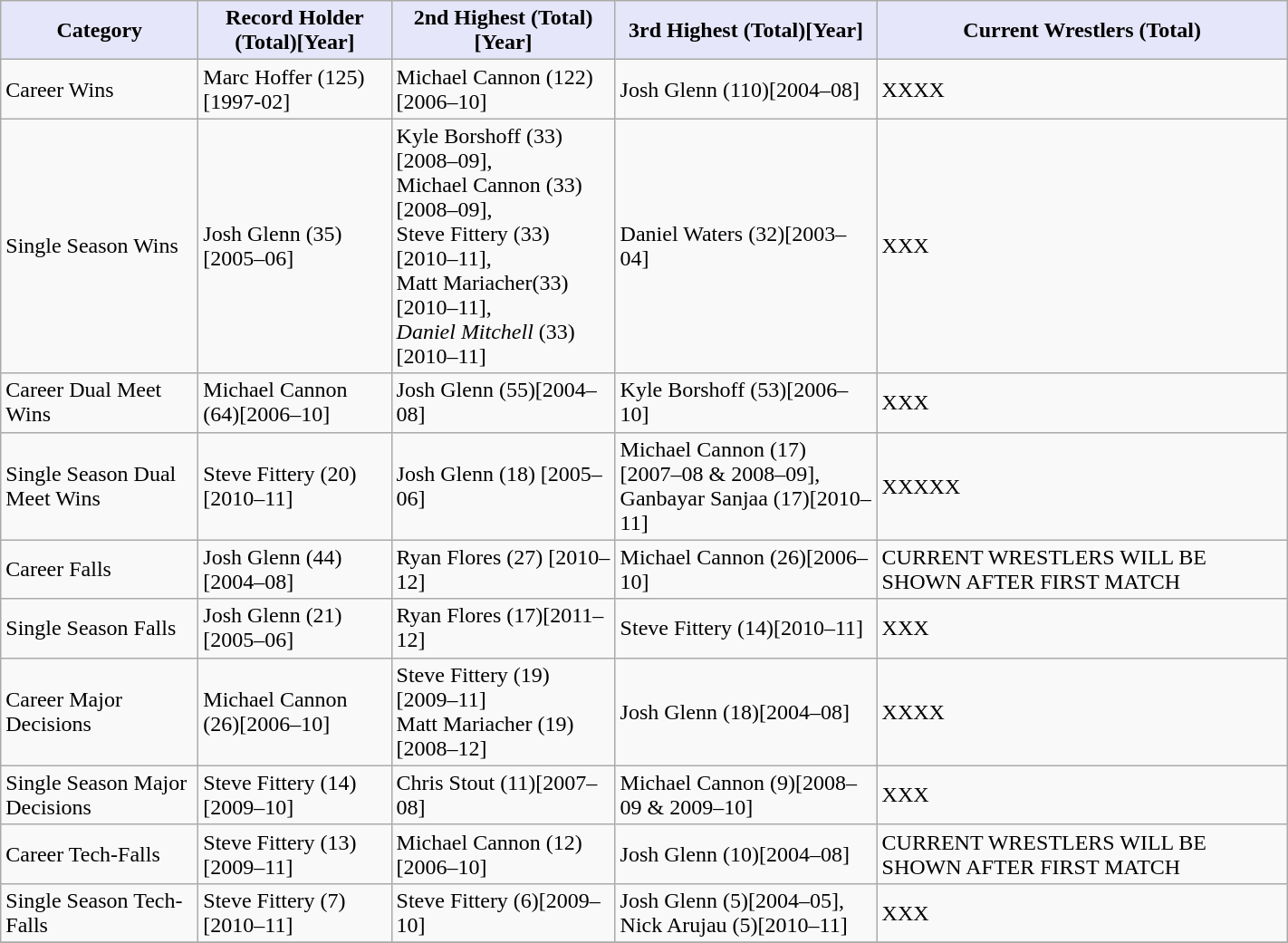<table class="wikitable sortable" style="width:75%">
<tr>
<th style="background:lavender;">Category</th>
<th style="background:lavender;">Record Holder (Total)[Year]</th>
<th style="background:lavender;">2nd Highest (Total)[Year]</th>
<th style="background:lavender;">3rd Highest (Total)[Year]</th>
<th style="background:lavender;">Current Wrestlers (Total)</th>
</tr>
<tr>
<td>Career Wins</td>
<td>Marc Hoffer (125)[1997-02]</td>
<td>Michael Cannon (122)[2006–10]</td>
<td>Josh Glenn (110)[2004–08]</td>
<td>XXXX</td>
</tr>
<tr>
<td>Single Season Wins</td>
<td>Josh Glenn (35)[2005–06]</td>
<td>Kyle Borshoff (33)[2008–09], <br>Michael Cannon (33)[2008–09], <br>Steve Fittery (33)[2010–11], <br>Matt Mariacher(33)[2010–11], <br><em>Daniel Mitchell</em> (33)[2010–11]</td>
<td>Daniel Waters (32)[2003–04]</td>
<td>XXX</td>
</tr>
<tr>
<td>Career Dual Meet Wins</td>
<td>Michael Cannon (64)[2006–10]</td>
<td>Josh Glenn (55)[2004–08]</td>
<td>Kyle Borshoff (53)[2006–10]</td>
<td>XXX</td>
</tr>
<tr>
<td>Single Season Dual Meet Wins</td>
<td>Steve Fittery (20) [2010–11]</td>
<td>Josh Glenn (18) [2005–06]</td>
<td>Michael Cannon (17) [2007–08 & 2008–09], <br>Ganbayar Sanjaa (17)[2010–11]</td>
<td>XXXXX</td>
</tr>
<tr>
<td>Career Falls</td>
<td>Josh Glenn (44)[2004–08]</td>
<td>Ryan Flores (27) [2010–12]</td>
<td>Michael Cannon (26)[2006–10]</td>
<td>CURRENT WRESTLERS WILL BE SHOWN AFTER FIRST MATCH</td>
</tr>
<tr>
<td>Single Season Falls</td>
<td>Josh Glenn (21)[2005–06]</td>
<td>Ryan Flores (17)[2011–12]</td>
<td>Steve Fittery (14)[2010–11]</td>
<td>XXX</td>
</tr>
<tr>
<td>Career Major Decisions</td>
<td>Michael Cannon (26)[2006–10]</td>
<td>Steve Fittery (19)[2009–11] <br>Matt Mariacher (19) [2008–12]</td>
<td>Josh Glenn (18)[2004–08]</td>
<td>XXXX</td>
</tr>
<tr>
<td>Single Season Major Decisions</td>
<td>Steve Fittery (14)[2009–10]</td>
<td>Chris Stout (11)[2007–08]</td>
<td>Michael Cannon (9)[2008–09 & 2009–10]</td>
<td>XXX</td>
</tr>
<tr>
<td>Career Tech-Falls</td>
<td>Steve Fittery (13)[2009–11]</td>
<td>Michael Cannon (12)[2006–10]</td>
<td>Josh Glenn (10)[2004–08]</td>
<td>CURRENT WRESTLERS WILL BE SHOWN AFTER FIRST MATCH</td>
</tr>
<tr>
<td>Single Season Tech-Falls</td>
<td>Steve Fittery (7)[2010–11]</td>
<td>Steve Fittery (6)[2009–10]</td>
<td>Josh Glenn (5)[2004–05], <br>Nick Arujau (5)[2010–11]</td>
<td>XXX</td>
</tr>
<tr>
</tr>
</table>
